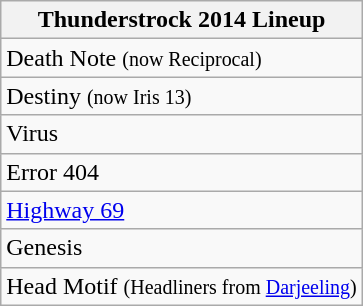<table class="wikitable">
<tr>
<th>Thunderstrock 2014 Lineup</th>
</tr>
<tr>
<td>Death Note <small>(now Reciprocal)</small></td>
</tr>
<tr>
<td>Destiny <small>(now Iris 13)</small></td>
</tr>
<tr>
<td>Virus</td>
</tr>
<tr>
<td>Error 404</td>
</tr>
<tr>
<td><a href='#'> Highway 69</a></td>
</tr>
<tr>
<td>Genesis</td>
</tr>
<tr>
<td>Head Motif <small>(Headliners from <a href='#'>Darjeeling</a>)</small></td>
</tr>
</table>
